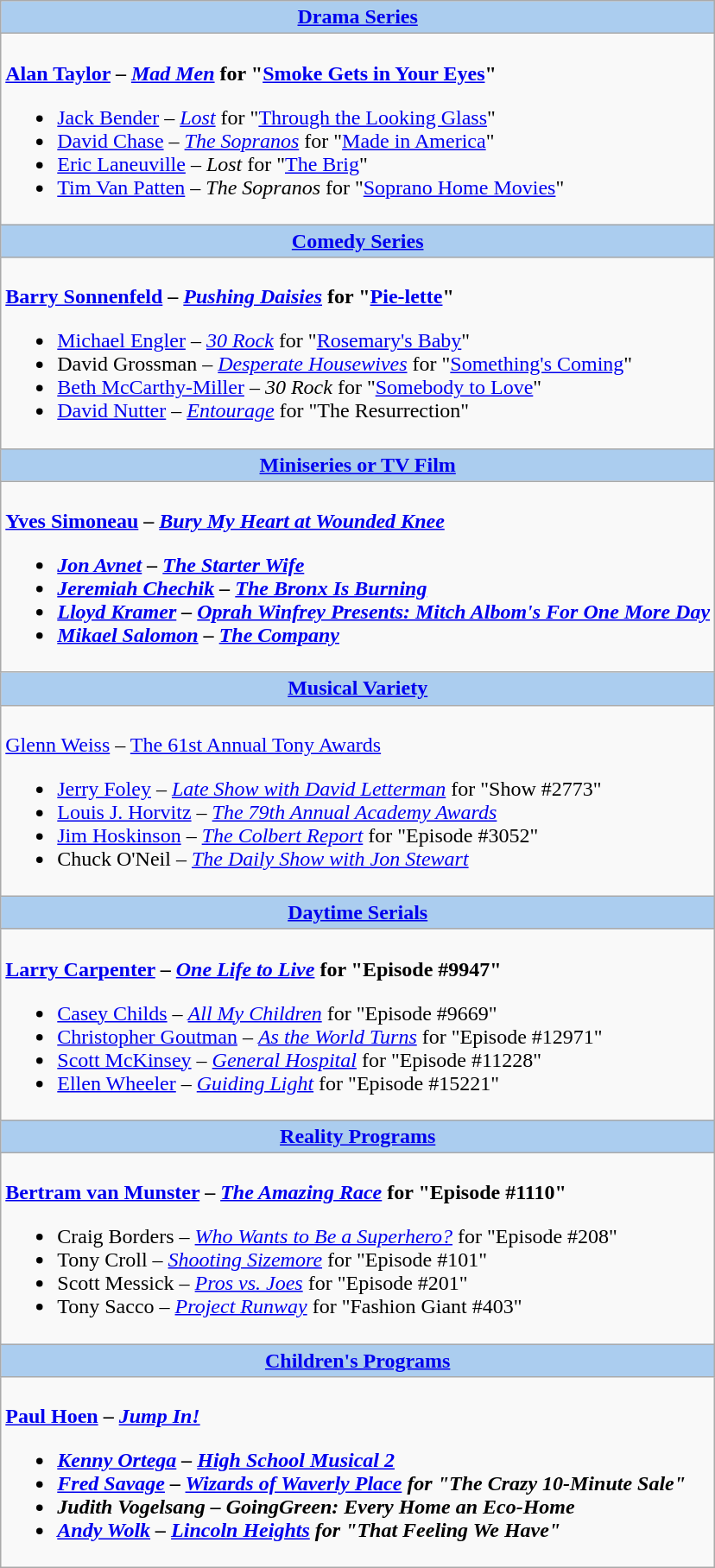<table class=wikitable style="width="100%">
<tr>
<th colspan="2" style="background:#abcdef;"><a href='#'>Drama Series</a></th>
</tr>
<tr>
<td colspan="2" style="vertical-align:top;"><br><strong><a href='#'>Alan Taylor</a> – <em><a href='#'>Mad Men</a></em> for "<a href='#'>Smoke Gets in Your Eyes</a>"</strong><ul><li><a href='#'>Jack Bender</a> – <em><a href='#'>Lost</a></em> for "<a href='#'>Through the Looking Glass</a>"</li><li><a href='#'>David Chase</a> – <em><a href='#'>The Sopranos</a></em> for "<a href='#'>Made in America</a>"</li><li><a href='#'>Eric Laneuville</a> – <em>Lost</em> for "<a href='#'>The Brig</a>"</li><li><a href='#'>Tim Van Patten</a> – <em>The Sopranos</em> for "<a href='#'>Soprano Home Movies</a>"</li></ul></td>
</tr>
<tr>
<th colspan="2" style="background:#abcdef;"><a href='#'>Comedy Series</a></th>
</tr>
<tr>
<td colspan="2" style="vertical-align:top;"><br><strong><a href='#'>Barry Sonnenfeld</a> – <em><a href='#'>Pushing Daisies</a></em> for "<a href='#'>Pie-lette</a>"</strong><ul><li><a href='#'>Michael Engler</a> – <em><a href='#'>30 Rock</a></em> for "<a href='#'>Rosemary's Baby</a>"</li><li>David Grossman – <em><a href='#'>Desperate Housewives</a></em> for "<a href='#'>Something's Coming</a>"</li><li><a href='#'>Beth McCarthy-Miller</a> – <em>30 Rock</em> for "<a href='#'>Somebody to Love</a>"</li><li><a href='#'>David Nutter</a> – <em><a href='#'>Entourage</a></em> for "The Resurrection"</li></ul></td>
</tr>
<tr>
<th colspan="2" style="background:#abcdef;"><a href='#'>Miniseries or TV Film</a></th>
</tr>
<tr>
<td colspan="2" style="vertical-align:top;"><br><strong><a href='#'>Yves Simoneau</a> – <em><a href='#'>Bury My Heart at Wounded Knee</a><strong><em><ul><li><a href='#'>Jon Avnet</a> – </em><a href='#'>The Starter Wife</a><em></li><li><a href='#'>Jeremiah Chechik</a> – </em><a href='#'>The Bronx Is Burning</a><em></li><li><a href='#'>Lloyd Kramer</a> – </em><a href='#'>Oprah Winfrey Presents: Mitch Albom's For One More Day</a><em></li><li><a href='#'>Mikael Salomon</a> – </em><a href='#'>The Company</a><em></li></ul></td>
</tr>
<tr>
<th colspan="2" style="background:#abcdef;"><a href='#'>Musical Variety</a></th>
</tr>
<tr>
<td colspan="2" style="vertical-align:top;"><br></strong><a href='#'>Glenn Weiss</a> – </em><a href='#'>The 61st Annual Tony Awards</a></em></strong><ul><li><a href='#'>Jerry Foley</a> – <em><a href='#'>Late Show with David Letterman</a></em> for "Show #2773"</li><li><a href='#'>Louis J. Horvitz</a> – <em><a href='#'>The 79th Annual Academy Awards</a></em></li><li><a href='#'>Jim Hoskinson</a> – <em><a href='#'>The Colbert Report</a></em> for "Episode #3052"</li><li>Chuck O'Neil – <em><a href='#'>The Daily Show with Jon Stewart</a></em></li></ul></td>
</tr>
<tr>
<th colspan="2" style="background:#abcdef;"><a href='#'>Daytime Serials</a></th>
</tr>
<tr>
<td colspan="2" style="vertical-align:top;"><br><strong><a href='#'>Larry Carpenter</a> – <em><a href='#'>One Life to Live</a></em> for "Episode #9947"</strong><ul><li><a href='#'>Casey Childs</a> – <em><a href='#'>All My Children</a></em> for "Episode #9669"</li><li><a href='#'>Christopher Goutman</a> – <em><a href='#'>As the World Turns</a></em> for "Episode #12971"</li><li><a href='#'>Scott McKinsey</a> – <em><a href='#'>General Hospital</a></em> for "Episode #11228"</li><li><a href='#'>Ellen Wheeler</a> – <em><a href='#'>Guiding Light</a></em> for "Episode #15221"</li></ul></td>
</tr>
<tr>
<th colspan="2" style="background:#abcdef;"><a href='#'>Reality Programs</a></th>
</tr>
<tr>
<td colspan="2" style="vertical-align:top;"><br><strong><a href='#'>Bertram van Munster</a> – <em><a href='#'>The Amazing Race</a></em> for "Episode #1110"</strong><ul><li>Craig Borders – <em><a href='#'>Who Wants to Be a Superhero?</a></em> for "Episode #208"</li><li>Tony Croll – <em><a href='#'>Shooting Sizemore</a></em> for "Episode #101"</li><li>Scott Messick – <em><a href='#'>Pros vs. Joes</a></em> for "Episode #201"</li><li>Tony Sacco – <em><a href='#'>Project Runway</a></em> for "Fashion Giant #403"</li></ul></td>
</tr>
<tr>
<th colspan="2" style="background:#abcdef;"><a href='#'>Children's Programs</a></th>
</tr>
<tr>
<td colspan="2" style="vertical-align:top;"><br><strong><a href='#'>Paul Hoen</a> – <em><a href='#'>Jump In!</a><strong><em><ul><li><a href='#'>Kenny Ortega</a> – </em><a href='#'>High School Musical 2</a><em></li><li><a href='#'>Fred Savage</a> – </em><a href='#'>Wizards of Waverly Place</a><em> for "The Crazy 10-Minute Sale"</li><li>Judith Vogelsang – </em>GoingGreen: Every Home an Eco-Home<em></li><li><a href='#'>Andy Wolk</a> – </em><a href='#'>Lincoln Heights</a><em> for "That Feeling We Have"</li></ul></td>
</tr>
</table>
